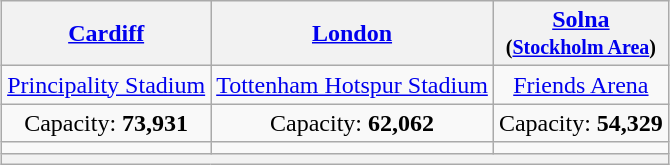<table class="wikitable" style="margin:0.5em auto; text-align:center">
<tr>
<th> <a href='#'>Cardiff</a></th>
<th> <a href='#'>London</a></th>
<th> <a href='#'>Solna</a><br><small>(<a href='#'>Stockholm Area</a>)</small></th>
</tr>
<tr>
<td><a href='#'>Principality Stadium</a></td>
<td><a href='#'>Tottenham Hotspur Stadium</a></td>
<td><a href='#'>Friends Arena</a></td>
</tr>
<tr>
<td>Capacity: <strong>73,931</strong></td>
<td>Capacity: <strong>62,062</strong></td>
<td>Capacity: <strong>54,329</strong></td>
</tr>
<tr>
<td></td>
<td></td>
<td></td>
</tr>
<tr>
<th colspan="3"></th>
</tr>
</table>
